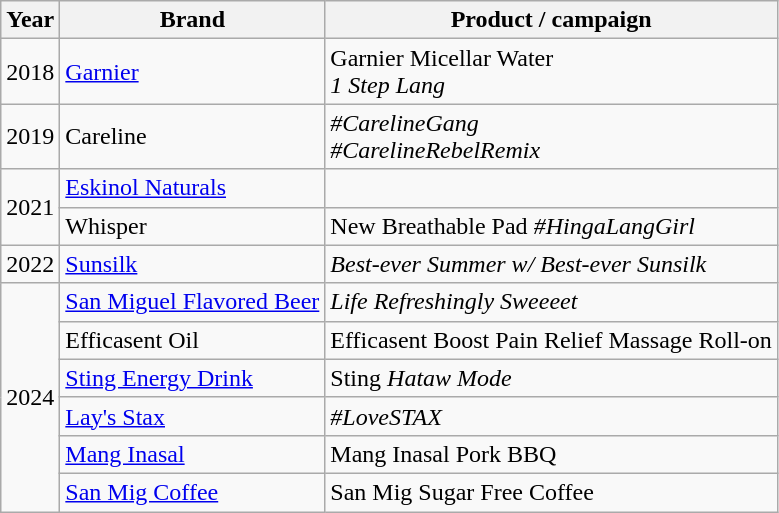<table class="wikitable sortable">
<tr>
<th>Year</th>
<th>Brand</th>
<th>Product / campaign</th>
</tr>
<tr>
<td>2018</td>
<td><a href='#'>Garnier</a></td>
<td>Garnier Micellar Water<br><em>1 Step Lang</em></td>
</tr>
<tr>
<td>2019</td>
<td>Careline</td>
<td><em>#CarelineGang</em><br><em>#CarelineRebelRemix</em></td>
</tr>
<tr>
<td rowspan="2">2021</td>
<td><a href='#'>Eskinol Naturals</a></td>
<td></td>
</tr>
<tr>
<td>Whisper</td>
<td>New Breathable Pad <em>#HingaLangGirl</em></td>
</tr>
<tr>
<td>2022</td>
<td><a href='#'>Sunsilk</a></td>
<td><em>Best-ever Summer w/ Best-ever Sunsilk</em></td>
</tr>
<tr>
<td rowspan="6">2024</td>
<td><a href='#'>San Miguel Flavored Beer</a></td>
<td><em>Life Refreshingly Sweeeet</em></td>
</tr>
<tr>
<td>Efficasent Oil</td>
<td>Efficasent Boost Pain Relief Massage Roll-on</td>
</tr>
<tr>
<td><a href='#'>Sting Energy Drink</a></td>
<td>Sting <em>Hataw Mode</em></td>
</tr>
<tr>
<td><a href='#'>Lay's Stax</a></td>
<td><em>#LoveSTAX</em></td>
</tr>
<tr>
<td><a href='#'>Mang Inasal</a></td>
<td>Mang Inasal Pork BBQ</td>
</tr>
<tr>
<td><a href='#'>San Mig Coffee</a></td>
<td>San Mig Sugar Free Coffee</td>
</tr>
</table>
